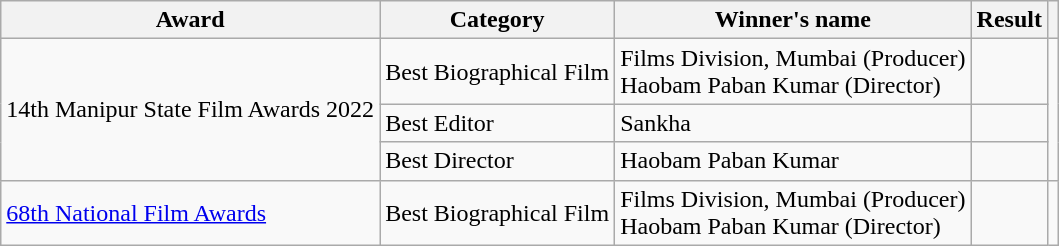<table class="wikitable sortable">
<tr>
<th>Award</th>
<th>Category</th>
<th>Winner's name</th>
<th>Result</th>
<th></th>
</tr>
<tr>
<td rowspan="3">14th Manipur State Film Awards 2022</td>
<td>Best Biographical Film</td>
<td>Films Division, Mumbai (Producer)<br>Haobam Paban Kumar (Director)</td>
<td></td>
<td rowspan="3"></td>
</tr>
<tr>
<td>Best Editor</td>
<td>Sankha</td>
<td></td>
</tr>
<tr>
<td>Best Director</td>
<td>Haobam Paban Kumar</td>
<td></td>
</tr>
<tr>
<td><a href='#'>68th National Film Awards</a></td>
<td>Best Biographical Film</td>
<td>Films Division, Mumbai (Producer)<br>Haobam Paban Kumar (Director)</td>
<td></td>
<td></td>
</tr>
</table>
